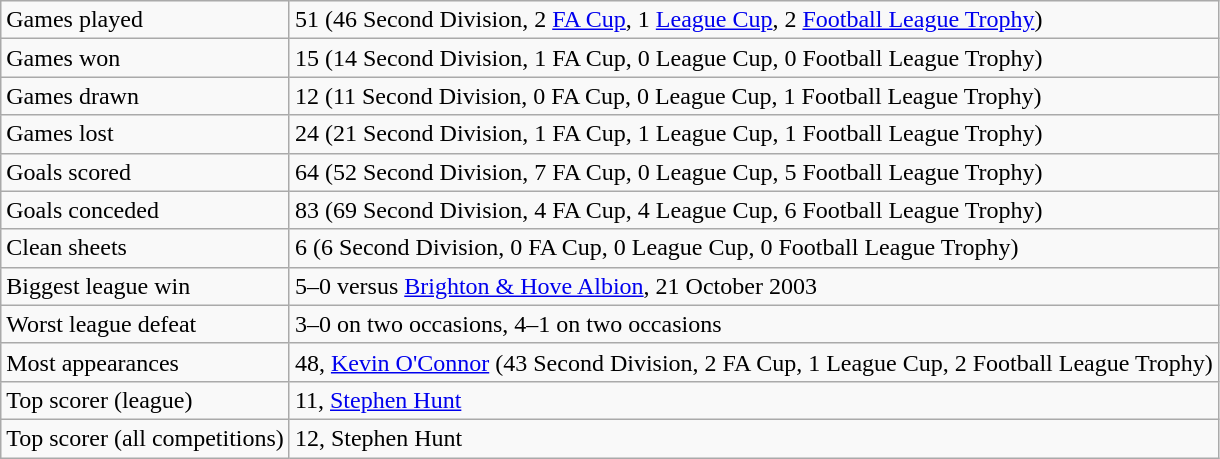<table class="wikitable">
<tr>
<td>Games played</td>
<td>51 (46 Second Division, 2 <a href='#'>FA Cup</a>, 1 <a href='#'>League Cup</a>, 2 <a href='#'>Football League Trophy</a>)</td>
</tr>
<tr>
<td>Games won</td>
<td>15 (14 Second Division, 1 FA Cup, 0 League Cup, 0 Football League Trophy)</td>
</tr>
<tr>
<td>Games drawn</td>
<td>12 (11 Second Division, 0 FA Cup, 0 League Cup, 1 Football League Trophy)</td>
</tr>
<tr>
<td>Games lost</td>
<td>24 (21 Second Division, 1 FA Cup, 1 League Cup, 1 Football League Trophy)</td>
</tr>
<tr>
<td>Goals scored</td>
<td>64 (52 Second Division, 7 FA Cup, 0 League Cup, 5 Football League Trophy)</td>
</tr>
<tr>
<td>Goals conceded</td>
<td>83 (69 Second Division, 4 FA Cup, 4 League Cup, 6 Football League Trophy)</td>
</tr>
<tr>
<td>Clean sheets</td>
<td>6 (6 Second Division, 0 FA Cup, 0 League Cup, 0 Football League Trophy)</td>
</tr>
<tr>
<td>Biggest league win</td>
<td>5–0 versus <a href='#'>Brighton & Hove Albion</a>, 21 October 2003</td>
</tr>
<tr>
<td>Worst league defeat</td>
<td>3–0 on two occasions, 4–1 on two occasions</td>
</tr>
<tr>
<td>Most appearances</td>
<td>48, <a href='#'>Kevin O'Connor</a> (43 Second Division, 2 FA Cup, 1 League Cup, 2 Football League Trophy)</td>
</tr>
<tr>
<td>Top scorer (league)</td>
<td>11, <a href='#'>Stephen Hunt</a></td>
</tr>
<tr>
<td>Top scorer (all competitions)</td>
<td>12, Stephen Hunt</td>
</tr>
</table>
